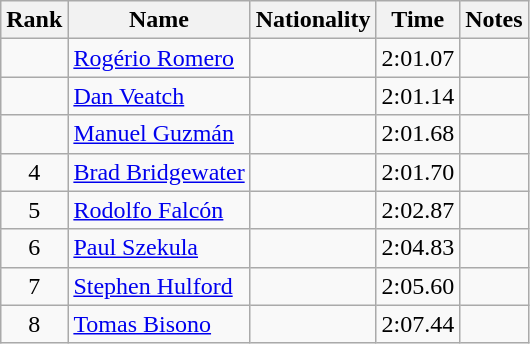<table class="wikitable sortable" style="text-align:center">
<tr>
<th>Rank</th>
<th>Name</th>
<th>Nationality</th>
<th>Time</th>
<th>Notes</th>
</tr>
<tr>
<td></td>
<td align=left><a href='#'>Rogério Romero</a></td>
<td align=left></td>
<td>2:01.07</td>
<td></td>
</tr>
<tr>
<td></td>
<td align=left><a href='#'>Dan Veatch</a></td>
<td align=left></td>
<td>2:01.14</td>
<td></td>
</tr>
<tr>
<td></td>
<td align=left><a href='#'>Manuel Guzmán</a></td>
<td align=left></td>
<td>2:01.68</td>
<td></td>
</tr>
<tr>
<td>4</td>
<td align=left><a href='#'>Brad Bridgewater</a></td>
<td align=left></td>
<td>2:01.70</td>
<td></td>
</tr>
<tr>
<td>5</td>
<td align=left><a href='#'>Rodolfo Falcón</a></td>
<td align=left></td>
<td>2:02.87</td>
<td></td>
</tr>
<tr>
<td>6</td>
<td align=left><a href='#'>Paul Szekula</a></td>
<td align="left"></td>
<td>2:04.83</td>
<td></td>
</tr>
<tr>
<td>7</td>
<td align=left><a href='#'>Stephen Hulford</a></td>
<td align="left"></td>
<td>2:05.60</td>
<td></td>
</tr>
<tr>
<td>8</td>
<td align=left><a href='#'>Tomas Bisono</a></td>
<td align="left"></td>
<td>2:07.44</td>
<td></td>
</tr>
</table>
